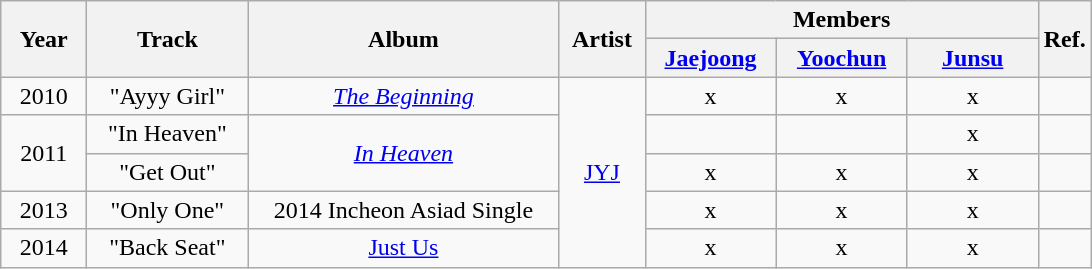<table class="wikitable" style="text-align: center;">
<tr>
<th rowspan="2" style="width:50px;">Year</th>
<th rowspan="2" style="width:100px;">Track</th>
<th rowspan="2" style="width:200px;">Album</th>
<th rowspan="2" style="width:50px;">Artist</th>
<th colspan="3" style="width:150px;">Members</th>
<th rowspan="2">Ref.</th>
</tr>
<tr>
<th style="width:80px;"><a href='#'>Jaejoong</a></th>
<th style="width:80px;"><a href='#'>Yoochun</a></th>
<th style="width:80px;"><a href='#'>Junsu</a></th>
</tr>
<tr>
<td>2010</td>
<td>"Ayyy Girl"</td>
<td><em><a href='#'>The Beginning</a></em></td>
<td rowspan=5><a href='#'>JYJ</a></td>
<td>x</td>
<td>x</td>
<td>x</td>
<td></td>
</tr>
<tr>
<td rowspan=2>2011</td>
<td>"In Heaven"</td>
<td rowspan=2><em><a href='#'>In Heaven</a></em></td>
<td></td>
<td></td>
<td>x</td>
<td></td>
</tr>
<tr>
<td>"Get Out"</td>
<td>x</td>
<td>x</td>
<td>x</td>
<td></td>
</tr>
<tr>
<td>2013</td>
<td>"Only One"</td>
<td>2014 Incheon Asiad Single</td>
<td>x</td>
<td>x</td>
<td>x</td>
<td></td>
</tr>
<tr>
<td>2014</td>
<td>"Back Seat"</td>
<td><a href='#'>Just Us</a></td>
<td>x</td>
<td>x</td>
<td>x</td>
<td></td>
</tr>
</table>
